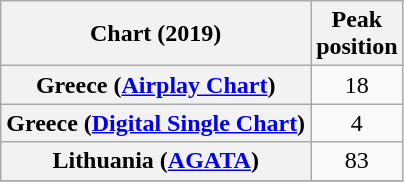<table class="wikitable plainrowheaders" style="text-align:center">
<tr>
<th scope="col">Chart (2019)</th>
<th scope="col">Peak<br> position</th>
</tr>
<tr>
<th scope="row">Greece (<a href='#'>Airplay Chart</a>)</th>
<td>18</td>
</tr>
<tr>
<th scope="row">Greece (<a href='#'>Digital Single Chart</a>)</th>
<td>4</td>
</tr>
<tr>
<th scope="row">Lithuania (<a href='#'>AGATA</a>)</th>
<td>83</td>
</tr>
<tr>
</tr>
</table>
